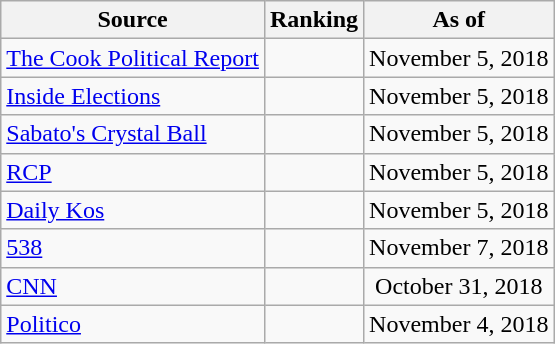<table class="wikitable" style="text-align:center">
<tr>
<th>Source</th>
<th>Ranking</th>
<th>As of</th>
</tr>
<tr>
<td align=left><a href='#'>The Cook Political Report</a></td>
<td></td>
<td>November 5, 2018</td>
</tr>
<tr>
<td align=left><a href='#'>Inside Elections</a></td>
<td></td>
<td>November 5, 2018</td>
</tr>
<tr>
<td align=left><a href='#'>Sabato's Crystal Ball</a></td>
<td></td>
<td>November 5, 2018</td>
</tr>
<tr>
<td align="left"><a href='#'>RCP</a></td>
<td></td>
<td>November 5, 2018</td>
</tr>
<tr>
<td align="left"><a href='#'>Daily Kos</a></td>
<td></td>
<td>November 5, 2018</td>
</tr>
<tr>
<td align="left"><a href='#'>538</a></td>
<td></td>
<td>November 7, 2018</td>
</tr>
<tr>
<td align="left"><a href='#'>CNN</a></td>
<td></td>
<td>October 31, 2018</td>
</tr>
<tr>
<td align="left"><a href='#'>Politico</a></td>
<td></td>
<td>November 4, 2018</td>
</tr>
</table>
